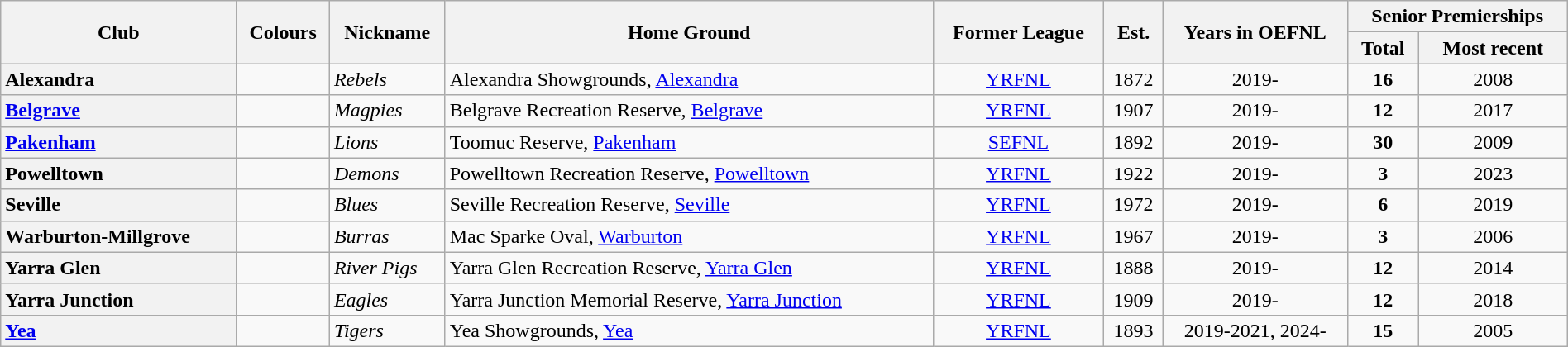<table class="wikitable sortable" style="width:100%">
<tr>
<th rowspan="2">Club</th>
<th rowspan="2">Colours</th>
<th rowspan="2">Nickname</th>
<th rowspan="2">Home Ground</th>
<th rowspan="2">Former League</th>
<th rowspan="2">Est.</th>
<th rowspan="2">Years in OEFNL</th>
<th colspan="2">Senior Premierships</th>
</tr>
<tr>
<th>Total</th>
<th>Most recent</th>
</tr>
<tr>
<th style="text-align:left">Alexandra</th>
<td></td>
<td><em>Rebels</em></td>
<td>Alexandra Showgrounds, <a href='#'>Alexandra</a></td>
<td align="center"><a href='#'>YRFNL</a></td>
<td align="center">1872</td>
<td align="center">2019-</td>
<td align="center"><strong>16</strong></td>
<td align="center">2008</td>
</tr>
<tr>
<th style="text-align:left"><a href='#'>Belgrave</a></th>
<td></td>
<td><em>Magpies</em></td>
<td>Belgrave Recreation Reserve, <a href='#'>Belgrave</a></td>
<td align="center"><a href='#'>YRFNL</a></td>
<td align="center">1907</td>
<td align="center">2019-</td>
<td align="center"><strong>12</strong></td>
<td align="center">2017</td>
</tr>
<tr>
<th style="text-align:left"><a href='#'>Pakenham</a></th>
<td></td>
<td><em>Lions</em></td>
<td>Toomuc Reserve, <a href='#'>Pakenham</a></td>
<td align="center"><a href='#'>SEFNL</a></td>
<td align="center">1892</td>
<td align="center">2019-</td>
<td align="center"><strong>30</strong></td>
<td align="center">2009</td>
</tr>
<tr>
<th style="text-align:left">Powelltown</th>
<td></td>
<td><em>Demons</em></td>
<td>Powelltown Recreation Reserve, <a href='#'>Powelltown</a></td>
<td align="center"><a href='#'>YRFNL</a></td>
<td align="center">1922</td>
<td align="center">2019-</td>
<td align="center"><strong>3</strong></td>
<td align="center">2023</td>
</tr>
<tr>
<th style="text-align:left">Seville</th>
<td></td>
<td><em>Blues</em></td>
<td>Seville Recreation Reserve, <a href='#'>Seville</a></td>
<td align="center"><a href='#'>YRFNL</a></td>
<td align="center">1972</td>
<td align="center">2019-</td>
<td align="center"><strong>6</strong></td>
<td align="center">2019</td>
</tr>
<tr>
<th style="text-align:left">Warburton-Millgrove</th>
<td></td>
<td><em>Burras</em></td>
<td>Mac Sparke Oval, <a href='#'>Warburton</a></td>
<td align="center"><a href='#'>YRFNL</a></td>
<td align="center">1967</td>
<td align="center">2019-</td>
<td align="center"><strong>3</strong></td>
<td align="center">2006</td>
</tr>
<tr>
<th style="text-align:left">Yarra Glen</th>
<td></td>
<td><em>River Pigs</em></td>
<td>Yarra Glen Recreation Reserve, <a href='#'>Yarra Glen</a></td>
<td align="center"><a href='#'>YRFNL</a></td>
<td align="center">1888</td>
<td align="center">2019-</td>
<td align="center"><strong>12</strong></td>
<td align="center">2014</td>
</tr>
<tr>
<th style="text-align:left">Yarra Junction</th>
<td></td>
<td><em>Eagles</em></td>
<td>Yarra Junction Memorial Reserve, <a href='#'>Yarra Junction</a></td>
<td align="center"><a href='#'>YRFNL</a></td>
<td align="center">1909</td>
<td align="center">2019-</td>
<td align="center"><strong>12</strong></td>
<td align="center">2018</td>
</tr>
<tr>
<th style="text-align:left"><a href='#'>Yea</a></th>
<td></td>
<td><em>Tigers</em></td>
<td>Yea Showgrounds, <a href='#'>Yea</a></td>
<td align="center"><a href='#'>YRFNL</a></td>
<td align="center">1893</td>
<td align="center">2019-2021, 2024-</td>
<td align="center"><strong>15</strong></td>
<td align="center">2005</td>
</tr>
</table>
